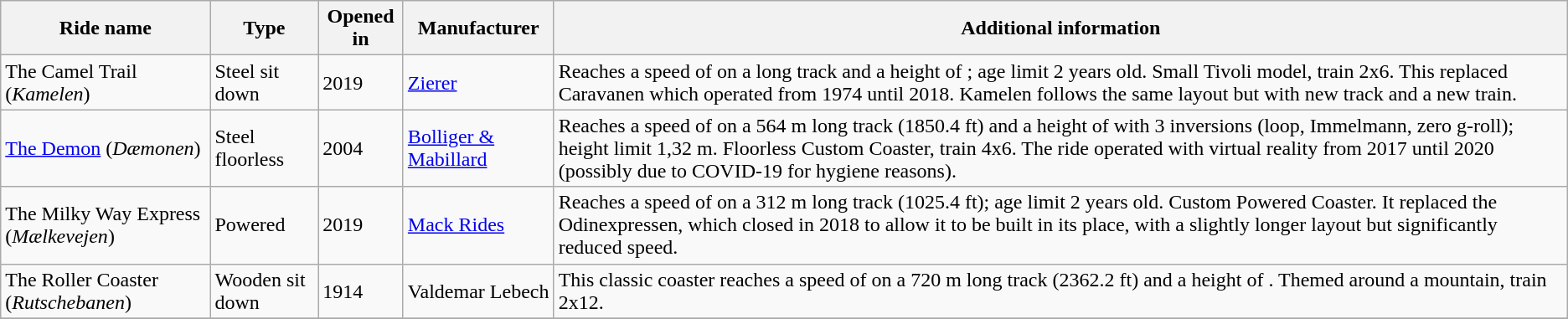<table class="wikitable">
<tr>
<th>Ride name</th>
<th>Type</th>
<th>Opened in</th>
<th>Manufacturer</th>
<th>Additional information</th>
</tr>
<tr>
<td>The Camel Trail (<em>Kamelen</em>)</td>
<td>Steel sit down</td>
<td>2019</td>
<td><a href='#'>Zierer</a></td>
<td>Reaches a speed of  on a  long track and a height of ; age limit 2 years old. Small Tivoli model, train 2x6. This replaced Caravanen which operated from 1974 until 2018. Kamelen follows the same layout but with new track and a new train.</td>
</tr>
<tr>
<td><a href='#'>The Demon</a> (<em>Dæmonen</em>)</td>
<td>Steel floorless</td>
<td>2004</td>
<td><a href='#'>Bolliger & Mabillard</a></td>
<td>Reaches a speed of  on a 564 m long track (1850.4 ft) and a height of  with 3 inversions (loop, Immelmann, zero g-roll); height limit 1,32 m. Floorless Custom Coaster, train 4x6. The ride operated with virtual reality from 2017 until 2020 (possibly due to COVID-19 for hygiene reasons).</td>
</tr>
<tr>
<td>The Milky Way Express (<em>Mælkevejen</em>)</td>
<td>Powered</td>
<td>2019</td>
<td><a href='#'>Mack Rides</a></td>
<td>Reaches a speed of  on a 312 m long track (1025.4 ft); age limit 2 years old. Custom Powered Coaster. It replaced the Odinexpressen, which closed in 2018 to allow it to be built in its place, with a slightly longer layout but significantly reduced speed.</td>
</tr>
<tr>
<td>The Roller Coaster (<em>Rutschebanen</em>)</td>
<td>Wooden sit down</td>
<td>1914</td>
<td>Valdemar Lebech</td>
<td>This classic coaster reaches a speed of  on a 720 m long track (2362.2 ft) and a height of . Themed around a mountain, train 2x12.</td>
</tr>
<tr>
</tr>
</table>
